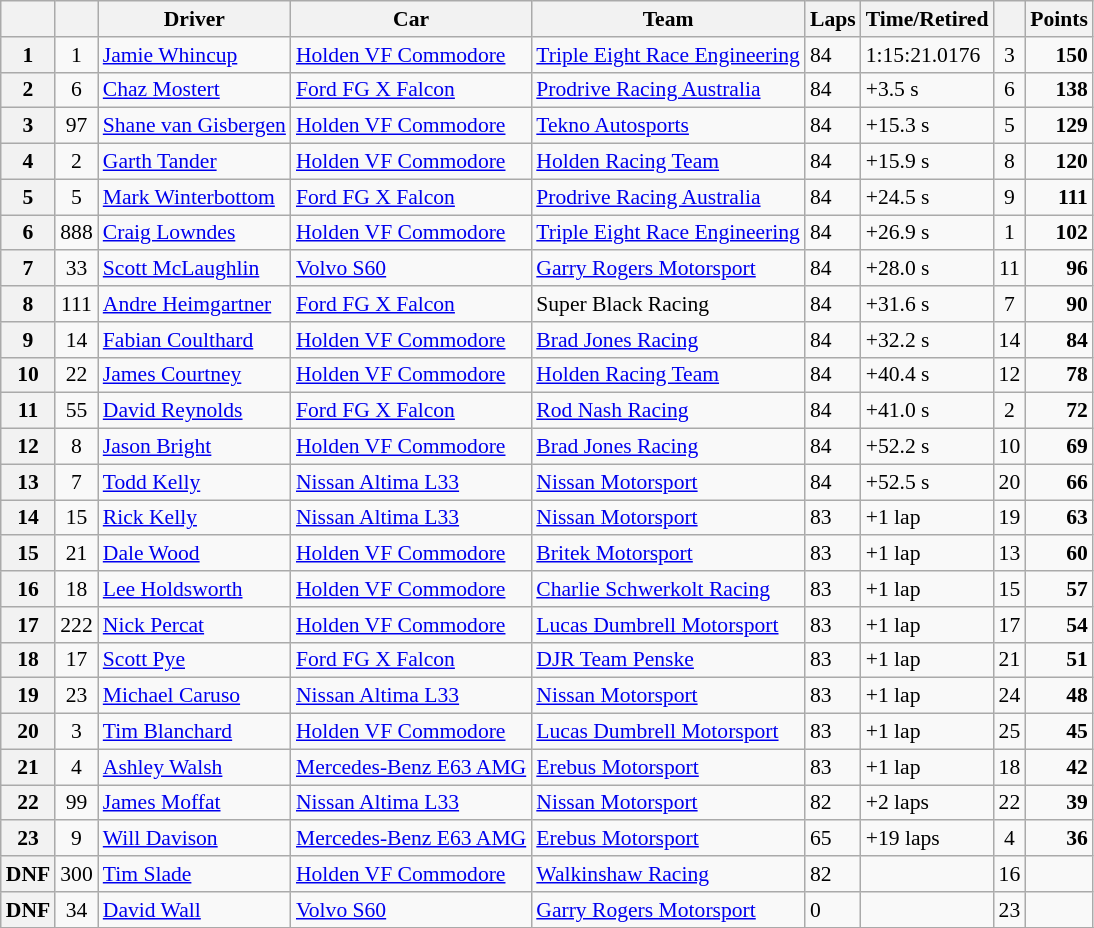<table class="wikitable" style="font-size: 90%">
<tr>
<th></th>
<th></th>
<th>Driver</th>
<th>Car</th>
<th>Team</th>
<th>Laps</th>
<th>Time/Retired</th>
<th></th>
<th>Points</th>
</tr>
<tr>
<th>1</th>
<td align="center">1</td>
<td> <a href='#'>Jamie Whincup</a></td>
<td><a href='#'>Holden VF Commodore</a></td>
<td><a href='#'>Triple Eight Race Engineering</a></td>
<td>84</td>
<td>1:15:21.0176</td>
<td align="center">3</td>
<td align="right"><strong>150</strong></td>
</tr>
<tr>
<th>2</th>
<td align="center">6</td>
<td> <a href='#'>Chaz Mostert</a></td>
<td><a href='#'>Ford FG X Falcon</a></td>
<td><a href='#'>Prodrive Racing Australia</a></td>
<td>84</td>
<td>+3.5 s</td>
<td align="center">6</td>
<td align="right"><strong>138</strong></td>
</tr>
<tr>
<th>3</th>
<td align="center">97</td>
<td> <a href='#'>Shane van Gisbergen</a></td>
<td><a href='#'>Holden VF Commodore</a></td>
<td><a href='#'>Tekno Autosports</a></td>
<td>84</td>
<td>+15.3 s</td>
<td align="center">5</td>
<td align="right"><strong>129</strong></td>
</tr>
<tr>
<th>4</th>
<td align="center">2</td>
<td> <a href='#'>Garth Tander</a></td>
<td><a href='#'>Holden VF Commodore</a></td>
<td><a href='#'>Holden Racing Team</a></td>
<td>84</td>
<td>+15.9 s</td>
<td align="center">8</td>
<td align="right"><strong>120</strong></td>
</tr>
<tr>
<th>5</th>
<td align="center">5</td>
<td> <a href='#'>Mark Winterbottom</a></td>
<td><a href='#'>Ford FG X Falcon</a></td>
<td><a href='#'>Prodrive Racing Australia</a></td>
<td>84</td>
<td>+24.5 s</td>
<td align="center">9</td>
<td align="right"><strong>111</strong></td>
</tr>
<tr>
<th>6</th>
<td align="center">888</td>
<td> <a href='#'>Craig Lowndes</a></td>
<td><a href='#'>Holden VF Commodore</a></td>
<td><a href='#'>Triple Eight Race Engineering</a></td>
<td>84</td>
<td>+26.9 s</td>
<td align="center">1</td>
<td align="right"><strong>102</strong></td>
</tr>
<tr>
<th>7</th>
<td align="center">33</td>
<td> <a href='#'>Scott McLaughlin</a></td>
<td><a href='#'>Volvo S60</a></td>
<td><a href='#'>Garry Rogers Motorsport</a></td>
<td>84</td>
<td>+28.0 s</td>
<td align="center">11</td>
<td align="right"><strong>96</strong></td>
</tr>
<tr>
<th>8</th>
<td align="center">111</td>
<td> <a href='#'>Andre Heimgartner</a></td>
<td><a href='#'>Ford FG X Falcon</a></td>
<td>Super Black Racing</td>
<td>84</td>
<td>+31.6 s</td>
<td align="center">7</td>
<td align="right"><strong>90</strong></td>
</tr>
<tr>
<th>9</th>
<td align="center">14</td>
<td> <a href='#'>Fabian Coulthard</a></td>
<td><a href='#'>Holden VF Commodore</a></td>
<td><a href='#'>Brad Jones Racing</a></td>
<td>84</td>
<td>+32.2 s</td>
<td align="center">14</td>
<td align="right"><strong>84</strong></td>
</tr>
<tr>
<th>10</th>
<td align="center">22</td>
<td> <a href='#'>James Courtney</a></td>
<td><a href='#'>Holden VF Commodore</a></td>
<td><a href='#'>Holden Racing Team</a></td>
<td>84</td>
<td>+40.4 s</td>
<td align="center">12</td>
<td align="right"><strong>78</strong></td>
</tr>
<tr>
<th>11</th>
<td align="center">55</td>
<td> <a href='#'>David Reynolds</a></td>
<td><a href='#'>Ford FG X Falcon</a></td>
<td><a href='#'>Rod Nash Racing</a></td>
<td>84</td>
<td>+41.0 s</td>
<td align="center">2</td>
<td align="right"><strong>72</strong></td>
</tr>
<tr>
<th>12</th>
<td align="center">8</td>
<td> <a href='#'>Jason Bright</a></td>
<td><a href='#'>Holden VF Commodore</a></td>
<td><a href='#'>Brad Jones Racing</a></td>
<td>84</td>
<td>+52.2 s</td>
<td align="center">10</td>
<td align="right"><strong>69</strong></td>
</tr>
<tr>
<th>13</th>
<td align="center">7</td>
<td> <a href='#'>Todd Kelly</a></td>
<td><a href='#'>Nissan Altima L33</a></td>
<td><a href='#'>Nissan Motorsport</a></td>
<td>84</td>
<td>+52.5 s</td>
<td align="center">20</td>
<td align="right"><strong>66</strong></td>
</tr>
<tr>
<th>14</th>
<td align="center">15</td>
<td> <a href='#'>Rick Kelly</a></td>
<td><a href='#'>Nissan Altima L33</a></td>
<td><a href='#'>Nissan Motorsport</a></td>
<td>83</td>
<td>+1 lap</td>
<td align="center">19</td>
<td align="right"><strong>63</strong></td>
</tr>
<tr>
<th>15</th>
<td align="center">21</td>
<td> <a href='#'>Dale Wood</a></td>
<td><a href='#'>Holden VF Commodore</a></td>
<td><a href='#'>Britek Motorsport</a></td>
<td>83</td>
<td>+1 lap</td>
<td align="center">13</td>
<td align="right"><strong>60</strong></td>
</tr>
<tr>
<th>16</th>
<td align="center">18</td>
<td> <a href='#'>Lee Holdsworth</a></td>
<td><a href='#'>Holden VF Commodore</a></td>
<td><a href='#'>Charlie Schwerkolt Racing</a></td>
<td>83</td>
<td>+1 lap</td>
<td align="center">15</td>
<td align="right"><strong>57</strong></td>
</tr>
<tr>
<th>17</th>
<td align="center">222</td>
<td> <a href='#'>Nick Percat</a></td>
<td><a href='#'>Holden VF Commodore</a></td>
<td><a href='#'>Lucas Dumbrell Motorsport</a></td>
<td>83</td>
<td>+1 lap</td>
<td align="center">17</td>
<td align="right"><strong>54</strong></td>
</tr>
<tr>
<th>18</th>
<td align="center">17</td>
<td> <a href='#'>Scott Pye</a></td>
<td><a href='#'>Ford FG X Falcon</a></td>
<td><a href='#'>DJR Team Penske</a></td>
<td>83</td>
<td>+1 lap</td>
<td align="center">21</td>
<td align="right"><strong>51</strong></td>
</tr>
<tr>
<th>19</th>
<td align="center">23</td>
<td> <a href='#'>Michael Caruso</a></td>
<td><a href='#'>Nissan Altima L33</a></td>
<td><a href='#'>Nissan Motorsport</a></td>
<td>83</td>
<td>+1 lap</td>
<td align="center">24</td>
<td align="right"><strong>48</strong></td>
</tr>
<tr>
<th>20</th>
<td align="center">3</td>
<td> <a href='#'>Tim Blanchard</a></td>
<td><a href='#'>Holden VF Commodore</a></td>
<td><a href='#'>Lucas Dumbrell Motorsport</a></td>
<td>83</td>
<td>+1 lap</td>
<td align="center">25</td>
<td align="right"><strong>45</strong></td>
</tr>
<tr>
<th>21</th>
<td align="center">4</td>
<td> <a href='#'>Ashley Walsh</a></td>
<td><a href='#'>Mercedes-Benz E63 AMG</a></td>
<td><a href='#'>Erebus Motorsport</a></td>
<td>83</td>
<td>+1 lap</td>
<td align="center">18</td>
<td align="right"><strong>42</strong></td>
</tr>
<tr>
<th>22</th>
<td align="center">99</td>
<td> <a href='#'>James Moffat</a></td>
<td><a href='#'>Nissan Altima L33</a></td>
<td><a href='#'>Nissan Motorsport</a></td>
<td>82</td>
<td>+2 laps</td>
<td align="center">22</td>
<td align="right"><strong>39</strong></td>
</tr>
<tr>
<th>23</th>
<td align="center">9</td>
<td> <a href='#'>Will Davison</a></td>
<td><a href='#'>Mercedes-Benz E63 AMG</a></td>
<td><a href='#'>Erebus Motorsport</a></td>
<td>65</td>
<td>+19 laps</td>
<td align="center">4</td>
<td align="right"><strong>36</strong></td>
</tr>
<tr>
<th>DNF</th>
<td align="center">300</td>
<td> <a href='#'>Tim Slade</a></td>
<td><a href='#'>Holden VF Commodore</a></td>
<td><a href='#'>Walkinshaw Racing</a></td>
<td>82</td>
<td></td>
<td align="center">16</td>
<td></td>
</tr>
<tr>
<th>DNF</th>
<td align="center">34</td>
<td> <a href='#'>David Wall</a></td>
<td><a href='#'>Volvo S60</a></td>
<td><a href='#'>Garry Rogers Motorsport</a></td>
<td>0</td>
<td></td>
<td align="center">23</td>
<td></td>
</tr>
<tr>
</tr>
</table>
